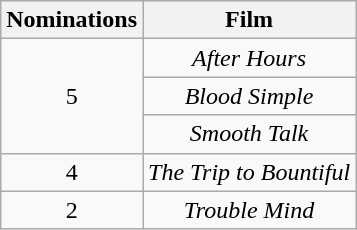<table class="wikitable" rowspan=2 border=2 style="text-align:center;">
<tr>
<th>Nominations</th>
<th>Film</th>
</tr>
<tr>
<td rowspan="3">5</td>
<td><em>After Hours</em></td>
</tr>
<tr>
<td><em>Blood Simple</em></td>
</tr>
<tr>
<td><em>Smooth Talk</em></td>
</tr>
<tr>
<td>4</td>
<td><em>The Trip to Bountiful</em></td>
</tr>
<tr>
<td>2</td>
<td><em>Trouble Mind</em></td>
</tr>
</table>
